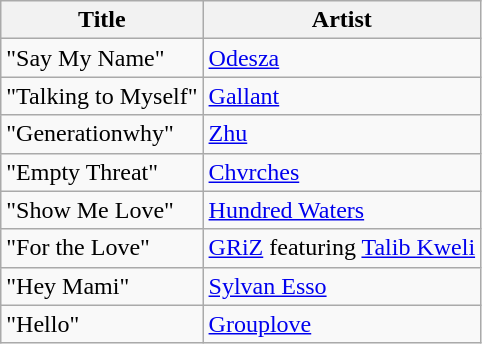<table class="wikitable">
<tr>
<th>Title</th>
<th>Artist</th>
</tr>
<tr>
<td>"Say My Name"</td>
<td><a href='#'>Odesza</a></td>
</tr>
<tr>
<td>"Talking to Myself"</td>
<td><a href='#'>Gallant</a></td>
</tr>
<tr>
<td>"Generationwhy"</td>
<td><a href='#'>Zhu</a></td>
</tr>
<tr>
<td>"Empty Threat"</td>
<td><a href='#'>Chvrches</a></td>
</tr>
<tr>
<td>"Show Me Love"</td>
<td><a href='#'>Hundred Waters</a></td>
</tr>
<tr>
<td>"For the Love"</td>
<td><a href='#'>GRiZ</a> featuring <a href='#'>Talib Kweli</a></td>
</tr>
<tr>
<td>"Hey Mami"</td>
<td><a href='#'>Sylvan Esso</a></td>
</tr>
<tr>
<td>"Hello"</td>
<td><a href='#'>Grouplove</a></td>
</tr>
</table>
